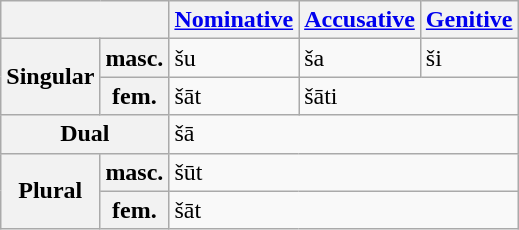<table class="wikitable">
<tr>
<th colspan="2"></th>
<th><a href='#'>Nominative</a></th>
<th><a href='#'>Accusative</a></th>
<th><a href='#'>Genitive</a></th>
</tr>
<tr>
<th rowspan="2">Singular</th>
<th>masc.</th>
<td>šu</td>
<td>ša</td>
<td>ši</td>
</tr>
<tr>
<th>fem.</th>
<td>šāt</td>
<td colspan="2">šāti</td>
</tr>
<tr>
<th colspan="2">Dual</th>
<td colspan="3">šā</td>
</tr>
<tr>
<th rowspan="2">Plural</th>
<th>masc.</th>
<td colspan="3">šūt</td>
</tr>
<tr>
<th>fem.</th>
<td colspan="3">šāt</td>
</tr>
</table>
